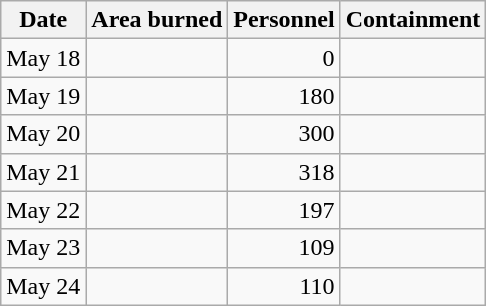<table class="wikitable" style="text-align: right;">
<tr>
<th>Date</th>
<th>Area burned</th>
<th>Personnel</th>
<th>Containment</th>
</tr>
<tr>
<td style="text-align: left;">May 18</td>
<td></td>
<td>0</td>
<td style="text-align: left;"></td>
</tr>
<tr>
<td style="text-align: left;">May 19</td>
<td></td>
<td>180</td>
<td style="text-align: left;"></td>
</tr>
<tr>
<td style="text-align: left;">May 20</td>
<td></td>
<td>300</td>
<td style="text-align: left;"></td>
</tr>
<tr>
<td style="text-align: left;">May 21</td>
<td></td>
<td>318</td>
<td style="text-align: left;"></td>
</tr>
<tr>
<td style="text-align: left;">May 22</td>
<td></td>
<td>197</td>
<td style="text-align: left;"></td>
</tr>
<tr>
<td style="text-align: left;">May 23</td>
<td></td>
<td>109</td>
<td style="text-align: left;"></td>
</tr>
<tr>
<td style="text-align: left;">May 24</td>
<td></td>
<td>110</td>
<td style="text-align: left;"></td>
</tr>
</table>
